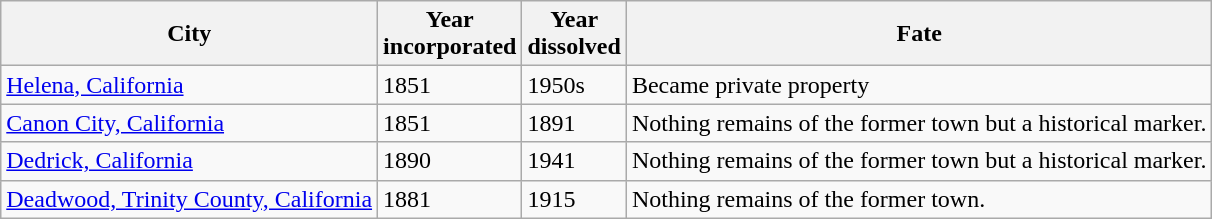<table class="wikitable sortable">
<tr>
<th>City</th>
<th>Year<br>incorporated</th>
<th>Year<br>dissolved</th>
<th>Fate</th>
</tr>
<tr>
<td><a href='#'>Helena, California</a></td>
<td>1851</td>
<td>1950s</td>
<td>Became private property</td>
</tr>
<tr>
<td><a href='#'>Canon City, California</a></td>
<td>1851</td>
<td>1891</td>
<td>Nothing remains of the former town but a historical marker.</td>
</tr>
<tr>
<td><a href='#'>Dedrick, California</a></td>
<td>1890</td>
<td>1941</td>
<td>Nothing remains of the former town but a historical marker.</td>
</tr>
<tr>
<td><a href='#'>Deadwood, Trinity County, California</a></td>
<td>1881</td>
<td>1915</td>
<td>Nothing remains of the former town.</td>
</tr>
</table>
